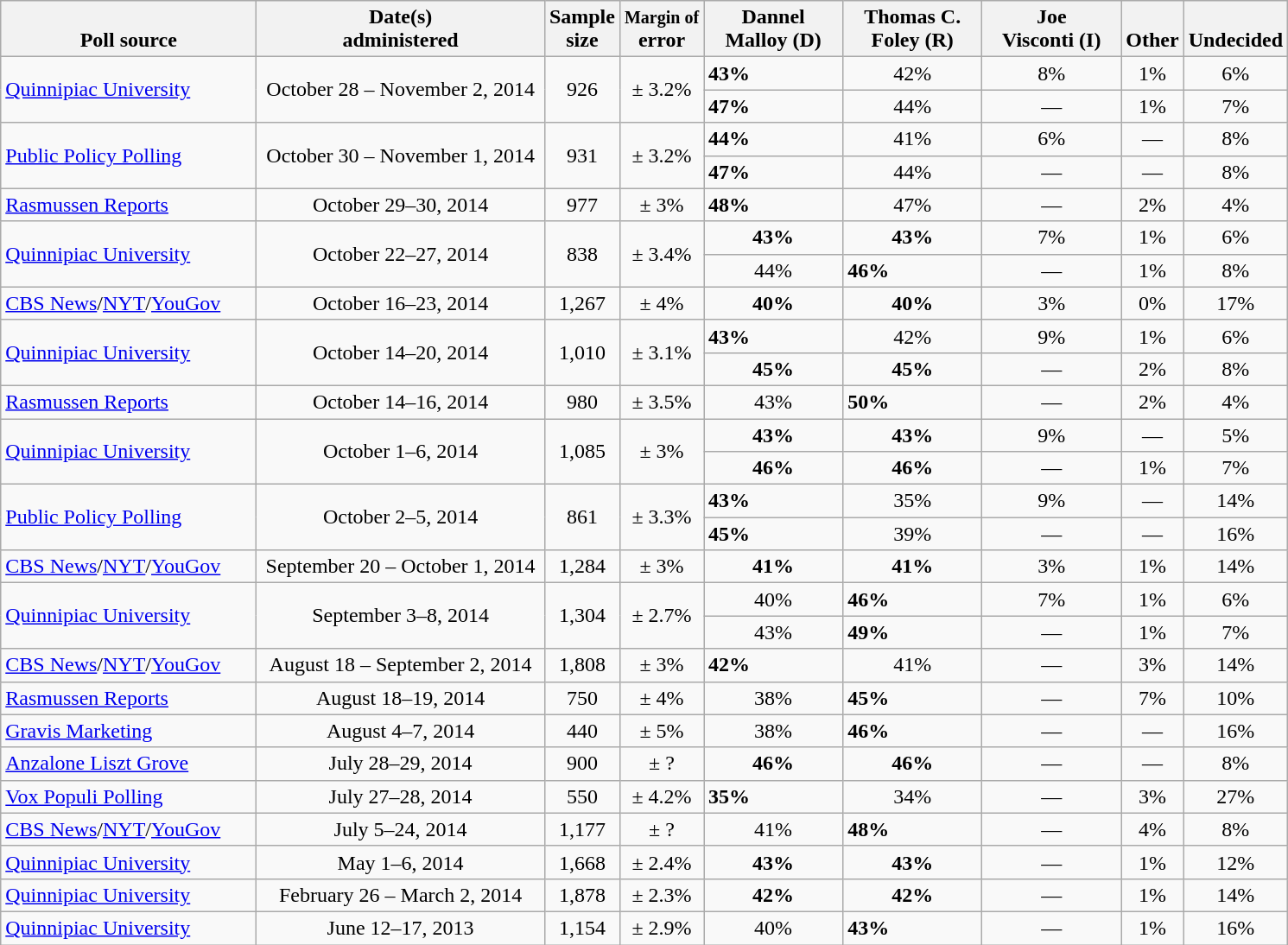<table class="wikitable">
<tr valign= bottom>
<th style="width:190px;">Poll source</th>
<th style="width:215px;">Date(s)<br>administered</th>
<th class=small>Sample<br>size</th>
<th><small>Margin of</small><br>error</th>
<th style="width:100px;">Dannel<br>Malloy (D)</th>
<th style="width:100px;">Thomas C.<br>Foley (R)</th>
<th style="width:100px;">Joe<br>Visconti (I)</th>
<th>Other</th>
<th>Undecided</th>
</tr>
<tr>
<td rowspan=2><a href='#'>Quinnipiac University</a></td>
<td align=center rowspan=2>October 28 – November 2, 2014</td>
<td align=center rowspan=2>926</td>
<td align=center rowspan=2>± 3.2%</td>
<td><strong>43%</strong></td>
<td align=center>42%</td>
<td align=center>8%</td>
<td align=center>1%</td>
<td align=center>6%</td>
</tr>
<tr>
<td><strong>47%</strong></td>
<td align=center>44%</td>
<td align=center>—</td>
<td align=center>1%</td>
<td align=center>7%</td>
</tr>
<tr>
<td rowspan=2><a href='#'>Public Policy Polling</a></td>
<td align=center rowspan=2>October 30 – November 1, 2014</td>
<td align=center rowspan=2>931</td>
<td align=center rowspan=2>± 3.2%</td>
<td><strong>44%</strong></td>
<td align=center>41%</td>
<td align=center>6%</td>
<td align=center>—</td>
<td align=center>8%</td>
</tr>
<tr>
<td><strong>47%</strong></td>
<td align=center>44%</td>
<td align=center>—</td>
<td align=center>—</td>
<td align=center>8%</td>
</tr>
<tr>
<td><a href='#'>Rasmussen Reports</a></td>
<td align=center>October 29–30, 2014</td>
<td align=center>977</td>
<td align=center>± 3%</td>
<td><strong>48%</strong></td>
<td align=center>47%</td>
<td align=center>—</td>
<td align=center>2%</td>
<td align=center>4%</td>
</tr>
<tr>
<td rowspan=2><a href='#'>Quinnipiac University</a></td>
<td align=center rowspan=2>October 22–27, 2014</td>
<td align=center rowspan=2>838</td>
<td align=center rowspan=2>± 3.4%</td>
<td align=center><strong>43%</strong></td>
<td align=center><strong>43%</strong></td>
<td align=center>7%</td>
<td align=center>1%</td>
<td align=center>6%</td>
</tr>
<tr>
<td align=center>44%</td>
<td><strong>46%</strong></td>
<td align=center>—</td>
<td align=center>1%</td>
<td align=center>8%</td>
</tr>
<tr>
<td><a href='#'>CBS News</a>/<a href='#'>NYT</a>/<a href='#'>YouGov</a></td>
<td align=center>October 16–23, 2014</td>
<td align=center>1,267</td>
<td align=center>± 4%</td>
<td align=center><strong>40%</strong></td>
<td align=center><strong>40%</strong></td>
<td align=center>3%</td>
<td align=center>0%</td>
<td align=center>17%</td>
</tr>
<tr>
<td rowspan=2><a href='#'>Quinnipiac University</a></td>
<td align=center rowspan=2>October 14–20, 2014</td>
<td align=center rowspan=2>1,010</td>
<td align=center rowspan=2>± 3.1%</td>
<td><strong>43%</strong></td>
<td align=center>42%</td>
<td align=center>9%</td>
<td align=center>1%</td>
<td align=center>6%</td>
</tr>
<tr>
<td align=center><strong>45%</strong></td>
<td align=center><strong>45%</strong></td>
<td align=center>—</td>
<td align=center>2%</td>
<td align=center>8%</td>
</tr>
<tr>
<td><a href='#'>Rasmussen Reports</a></td>
<td align=center>October 14–16, 2014</td>
<td align=center>980</td>
<td align=center>± 3.5%</td>
<td align=center>43%</td>
<td><strong>50%</strong></td>
<td align=center>—</td>
<td align=center>2%</td>
<td align=center>4%</td>
</tr>
<tr>
<td rowspan=2><a href='#'>Quinnipiac University</a></td>
<td align=center rowspan=2>October 1–6, 2014</td>
<td align=center rowspan=2>1,085</td>
<td align=center rowspan=2>± 3%</td>
<td align=center><strong>43%</strong></td>
<td align=center><strong>43%</strong></td>
<td align=center>9%</td>
<td align=center>—</td>
<td align=center>5%</td>
</tr>
<tr>
<td align=center><strong>46%</strong></td>
<td align=center><strong>46%</strong></td>
<td align=center>—</td>
<td align=center>1%</td>
<td align=center>7%</td>
</tr>
<tr>
<td rowspan=2><a href='#'>Public Policy Polling</a></td>
<td align=center rowspan=2>October 2–5, 2014</td>
<td align=center rowspan=2>861</td>
<td align=center rowspan=2>± 3.3%</td>
<td><strong>43%</strong></td>
<td align=center>35%</td>
<td align=center>9%</td>
<td align=center>—</td>
<td align=center>14%</td>
</tr>
<tr>
<td><strong>45%</strong></td>
<td align=center>39%</td>
<td align=center>—</td>
<td align=center>—</td>
<td align=center>16%</td>
</tr>
<tr>
<td><a href='#'>CBS News</a>/<a href='#'>NYT</a>/<a href='#'>YouGov</a></td>
<td align=center>September 20 – October 1, 2014</td>
<td align=center>1,284</td>
<td align=center>± 3%</td>
<td align=center><strong>41%</strong></td>
<td align=center><strong>41%</strong></td>
<td align=center>3%</td>
<td align=center>1%</td>
<td align=center>14%</td>
</tr>
<tr>
<td rowspan=2><a href='#'>Quinnipiac University</a></td>
<td align=center rowspan=2>September 3–8, 2014</td>
<td align=center rowspan=2>1,304</td>
<td align=center rowspan=2>± 2.7%</td>
<td align=center>40%</td>
<td><strong>46%</strong></td>
<td align=center>7%</td>
<td align=center>1%</td>
<td align=center>6%</td>
</tr>
<tr>
<td align=center>43%</td>
<td><strong>49%</strong></td>
<td align=center>—</td>
<td align=center>1%</td>
<td align=center>7%</td>
</tr>
<tr>
<td><a href='#'>CBS News</a>/<a href='#'>NYT</a>/<a href='#'>YouGov</a></td>
<td align=center>August 18 – September 2, 2014</td>
<td align=center>1,808</td>
<td align=center>± 3%</td>
<td><strong>42%</strong></td>
<td align=center>41%</td>
<td align=center>—</td>
<td align=center>3%</td>
<td align=center>14%</td>
</tr>
<tr>
<td><a href='#'>Rasmussen Reports</a></td>
<td align=center>August 18–19, 2014</td>
<td align=center>750</td>
<td align=center>± 4%</td>
<td align=center>38%</td>
<td><strong>45%</strong></td>
<td align=center>—</td>
<td align=center>7%</td>
<td align=center>10%</td>
</tr>
<tr>
<td><a href='#'>Gravis Marketing</a></td>
<td align=center>August 4–7, 2014</td>
<td align=center>440</td>
<td align=center>± 5%</td>
<td align=center>38%</td>
<td><strong>46%</strong></td>
<td align=center>—</td>
<td align=center>—</td>
<td align=center>16%</td>
</tr>
<tr>
<td><a href='#'>Anzalone Liszt Grove</a></td>
<td align=center>July 28–29, 2014</td>
<td align=center>900</td>
<td align=center>± ?</td>
<td align=center><strong>46%</strong></td>
<td align=center><strong>46%</strong></td>
<td align=center>—</td>
<td align=center>—</td>
<td align=center>8%</td>
</tr>
<tr>
<td><a href='#'>Vox Populi Polling</a></td>
<td align=center>July 27–28, 2014</td>
<td align=center>550</td>
<td align=center>± 4.2%</td>
<td><strong>35%</strong></td>
<td align=center>34%</td>
<td align=center>—</td>
<td align=center>3%</td>
<td align=center>27%</td>
</tr>
<tr>
<td><a href='#'>CBS News</a>/<a href='#'>NYT</a>/<a href='#'>YouGov</a></td>
<td align=center>July 5–24, 2014</td>
<td align=center>1,177</td>
<td align=center>± ?</td>
<td align=center>41%</td>
<td><strong>48%</strong></td>
<td align=center>—</td>
<td align=center>4%</td>
<td align=center>8%</td>
</tr>
<tr>
<td><a href='#'>Quinnipiac University</a></td>
<td align=center>May 1–6, 2014</td>
<td align=center>1,668</td>
<td align=center>± 2.4%</td>
<td align=center><strong>43%</strong></td>
<td align=center><strong>43%</strong></td>
<td align=center>—</td>
<td align=center>1%</td>
<td align=center>12%</td>
</tr>
<tr>
<td><a href='#'>Quinnipiac University</a></td>
<td align=center>February 26 – March 2, 2014</td>
<td align=center>1,878</td>
<td align=center>± 2.3%</td>
<td align=center><strong>42%</strong></td>
<td align=center><strong>42%</strong></td>
<td align=center>—</td>
<td align=center>1%</td>
<td align=center>14%</td>
</tr>
<tr>
<td><a href='#'>Quinnipiac University</a></td>
<td align=center>June 12–17, 2013</td>
<td align=center>1,154</td>
<td align=center>± 2.9%</td>
<td align=center>40%</td>
<td><strong>43%</strong></td>
<td align=center>—</td>
<td align=center>1%</td>
<td align=center>16%</td>
</tr>
</table>
